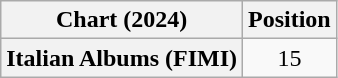<table class="wikitable plainrowheaders" style="text-align:center">
<tr>
<th scope="col">Chart (2024)</th>
<th scope="col">Position</th>
</tr>
<tr>
<th scope="row">Italian Albums (FIMI)</th>
<td>15</td>
</tr>
</table>
